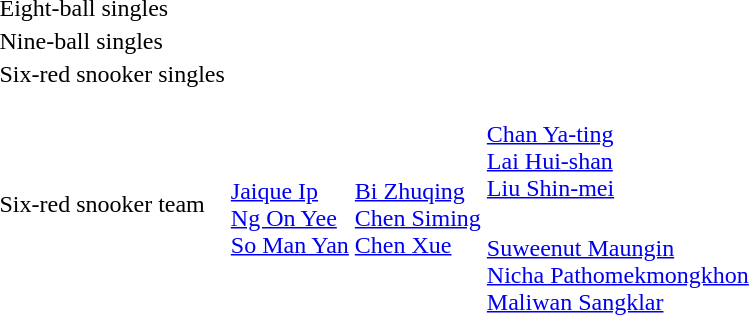<table>
<tr>
<td rowspan=2>Eight-ball singles<br></td>
<td rowspan=2></td>
<td rowspan=2></td>
<td></td>
</tr>
<tr>
<td></td>
</tr>
<tr>
<td rowspan=2>Nine-ball singles<br></td>
<td rowspan=2></td>
<td rowspan=2></td>
<td></td>
</tr>
<tr>
<td></td>
</tr>
<tr>
<td rowspan=2>Six-red snooker singles<br></td>
<td rowspan=2></td>
<td rowspan=2></td>
<td></td>
</tr>
<tr>
<td></td>
</tr>
<tr>
<td rowspan=2>Six-red snooker team<br></td>
<td rowspan=2><br><a href='#'>Jaique Ip</a><br><a href='#'>Ng On Yee</a><br><a href='#'>So Man Yan</a></td>
<td rowspan=2><br><a href='#'>Bi Zhuqing</a><br><a href='#'>Chen Siming</a><br><a href='#'>Chen Xue</a></td>
<td><br><a href='#'>Chan Ya-ting</a><br><a href='#'>Lai Hui-shan</a><br><a href='#'>Liu Shin-mei</a></td>
</tr>
<tr>
<td><br><a href='#'>Suweenut Maungin</a><br><a href='#'>Nicha Pathomekmongkhon</a><br><a href='#'>Maliwan Sangklar</a></td>
</tr>
</table>
